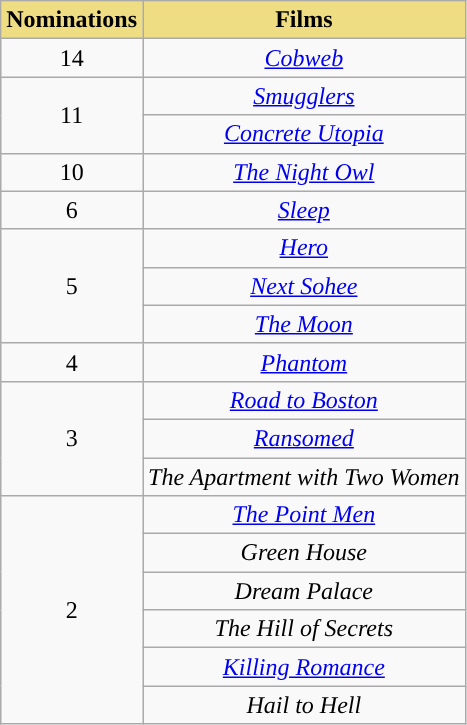<table class="wikitable" align="center" style="text-align: center">
<tr>
<th style="background:#EEDD82; text-align:center">Nominations</th>
<th style="background:#EEDD82; text-align:center">Films</th>
</tr>
<tr>
<td style="text-align:center">14</td>
<td><em><a href='#'>Cobweb</a></em></td>
</tr>
<tr>
<td rowspan=2 style="text-align:center">11</td>
<td><em><a href='#'>Smugglers</a></em></td>
</tr>
<tr>
<td><em><a href='#'>Concrete Utopia</a></em></td>
</tr>
<tr>
<td style="text-align:center">10</td>
<td><em><a href='#'>The Night Owl</a></em></td>
</tr>
<tr>
<td style="text-align:center">6</td>
<td><em><a href='#'>Sleep</a></em></td>
</tr>
<tr>
<td rowspan=3 style="text-align:center">5</td>
<td><em><a href='#'>Hero</a></em></td>
</tr>
<tr>
<td><em><a href='#'>Next Sohee</a></em></td>
</tr>
<tr>
<td><em><a href='#'>The Moon</a></em></td>
</tr>
<tr>
<td style="text-align:center">4</td>
<td><em><a href='#'>Phantom</a></em></td>
</tr>
<tr>
<td rowspan=3 style="text-align:center">3</td>
<td><em><a href='#'>Road to Boston</a></em></td>
</tr>
<tr>
<td><em><a href='#'>Ransomed</a></em></td>
</tr>
<tr>
<td><em>The Apartment with Two Women</em></td>
</tr>
<tr>
<td rowspan=6 style="text-align:center">2</td>
<td><em><a href='#'>The Point Men</a></em></td>
</tr>
<tr>
<td><em>Green House</em></td>
</tr>
<tr>
<td><em>Dream Palace</em></td>
</tr>
<tr>
<td><em>The Hill of Secrets</em></td>
</tr>
<tr>
<td><em><a href='#'>Killing Romance</a></em></td>
</tr>
<tr>
<td><em>Hail to Hell</em></td>
</tr>
</table>
